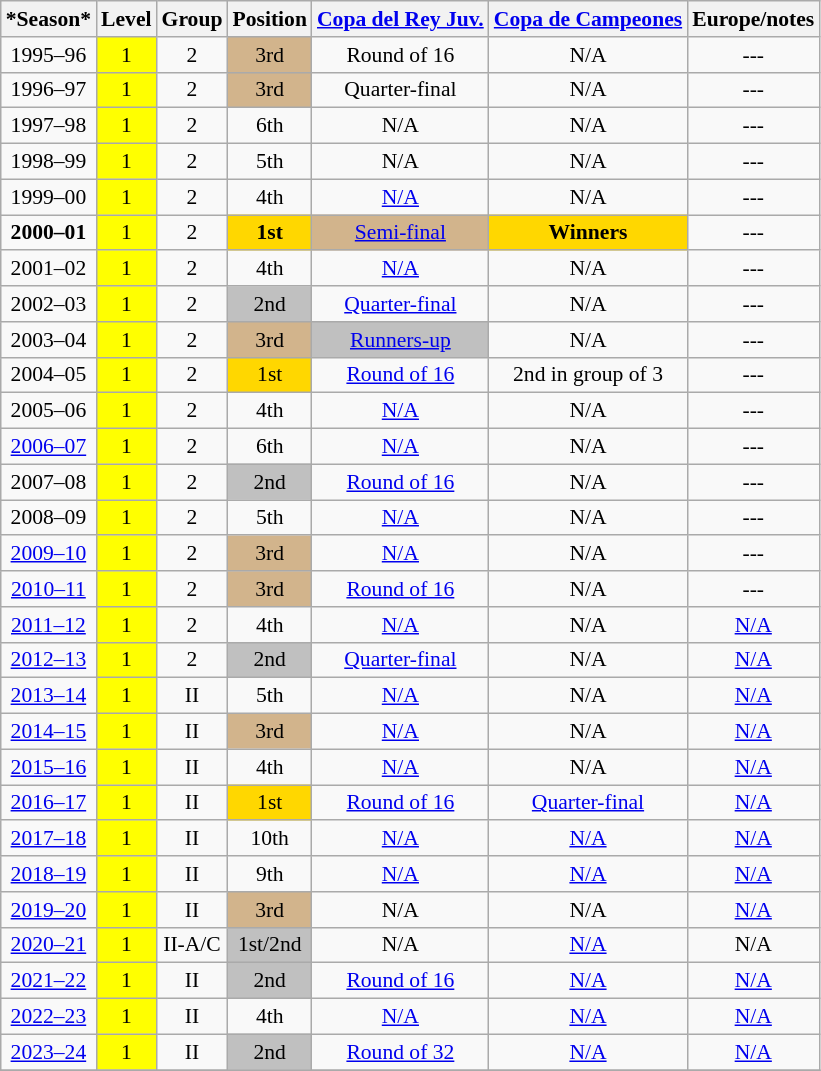<table class="wikitable" style="text-align:center; font-size:90%">
<tr>
<th>*Season*</th>
<th>Level</th>
<th>Group</th>
<th>Position</th>
<th><a href='#'>Copa del Rey Juv.</a></th>
<th><a href='#'>Copa de Campeones</a></th>
<th>Europe/notes</th>
</tr>
<tr>
<td>1995–96</td>
<td bgcolor=#FFFF00>1</td>
<td>2</td>
<td bgcolor=#D2B48C>3rd</td>
<td>Round of 16</td>
<td>N/A</td>
<td>---</td>
</tr>
<tr>
<td>1996–97</td>
<td bgcolor=#FFFF00>1</td>
<td>2</td>
<td bgcolor=#D2B48C>3rd</td>
<td>Quarter-final</td>
<td>N/A</td>
<td>---</td>
</tr>
<tr>
<td>1997–98</td>
<td bgcolor=#FFFF00>1</td>
<td>2</td>
<td>6th</td>
<td>N/A</td>
<td>N/A</td>
<td>---</td>
</tr>
<tr>
<td>1998–99</td>
<td bgcolor=#FFFF00>1</td>
<td>2</td>
<td>5th</td>
<td>N/A</td>
<td>N/A</td>
<td>---</td>
</tr>
<tr>
<td>1999–00</td>
<td bgcolor=#FFFF00>1</td>
<td>2</td>
<td>4th</td>
<td><a href='#'>N/A</a></td>
<td>N/A</td>
<td>---</td>
</tr>
<tr>
<td><strong>2000–01</strong></td>
<td bgcolor=#FFFF00>1</td>
<td>2</td>
<td bgcolor=gold><strong>1st</strong></td>
<td bgcolor=#D2B48C><a href='#'>Semi-final</a></td>
<td bgcolor=gold><strong>Winners</strong></td>
<td>---</td>
</tr>
<tr>
<td>2001–02</td>
<td bgcolor=#FFFF00>1</td>
<td>2</td>
<td>4th</td>
<td><a href='#'>N/A</a></td>
<td>N/A</td>
<td>---</td>
</tr>
<tr>
<td>2002–03</td>
<td bgcolor=#FFFF00>1</td>
<td>2</td>
<td bgcolor=silver>2nd</td>
<td><a href='#'>Quarter-final</a></td>
<td>N/A</td>
<td>---</td>
</tr>
<tr>
<td>2003–04</td>
<td bgcolor=#FFFF00>1</td>
<td>2</td>
<td bgcolor=#D2B48C>3rd</td>
<td bgcolor=silver><a href='#'>Runners-up</a></td>
<td>N/A</td>
<td>---</td>
</tr>
<tr>
<td>2004–05</td>
<td bgcolor=#FFFF00>1</td>
<td>2</td>
<td bgcolor=gold>1st</td>
<td><a href='#'>Round of 16</a></td>
<td>2nd in group of 3</td>
<td>---</td>
</tr>
<tr>
<td>2005–06</td>
<td bgcolor=#FFFF00>1</td>
<td>2</td>
<td>4th</td>
<td><a href='#'>N/A</a></td>
<td>N/A</td>
<td>---</td>
</tr>
<tr>
<td><a href='#'>2006–07</a></td>
<td bgcolor=#FFFF00>1</td>
<td>2</td>
<td>6th</td>
<td><a href='#'>N/A</a></td>
<td>N/A</td>
<td>---</td>
</tr>
<tr>
<td>2007–08</td>
<td bgcolor=#FFFF00>1</td>
<td>2</td>
<td bgcolor=silver>2nd</td>
<td><a href='#'>Round of 16</a></td>
<td>N/A</td>
<td>---</td>
</tr>
<tr>
<td>2008–09</td>
<td bgcolor=#FFFF00>1</td>
<td>2</td>
<td>5th</td>
<td><a href='#'>N/A</a></td>
<td>N/A</td>
<td>---</td>
</tr>
<tr>
<td><a href='#'>2009–10</a></td>
<td bgcolor=#FFFF00>1</td>
<td>2</td>
<td bgcolor=#D2B48C>3rd</td>
<td><a href='#'>N/A</a></td>
<td>N/A</td>
<td>---</td>
</tr>
<tr>
<td><a href='#'>2010–11</a></td>
<td bgcolor=#FFFF00>1</td>
<td>2</td>
<td bgcolor=#D2B48C>3rd</td>
<td><a href='#'>Round of 16</a></td>
<td>N/A</td>
<td>---</td>
</tr>
<tr>
<td><a href='#'>2011–12</a></td>
<td bgcolor=#FFFF00>1</td>
<td>2</td>
<td>4th</td>
<td><a href='#'>N/A</a></td>
<td>N/A</td>
<td><a href='#'>N/A</a></td>
</tr>
<tr>
<td><a href='#'>2012–13</a></td>
<td bgcolor=#FFFF00>1</td>
<td>2</td>
<td bgcolor=silver>2nd</td>
<td><a href='#'>Quarter-final</a></td>
<td>N/A</td>
<td><a href='#'>N/A</a></td>
</tr>
<tr>
<td><a href='#'>2013–14</a></td>
<td bgcolor=#FFFF00>1</td>
<td>II</td>
<td>5th</td>
<td><a href='#'>N/A</a></td>
<td>N/A</td>
<td><a href='#'>N/A</a></td>
</tr>
<tr>
<td><a href='#'>2014–15</a></td>
<td bgcolor=#FFFF00>1</td>
<td>II</td>
<td bgcolor=#D2B48C>3rd</td>
<td><a href='#'>N/A</a></td>
<td>N/A</td>
<td><a href='#'>N/A</a></td>
</tr>
<tr>
<td><a href='#'>2015–16</a></td>
<td bgcolor=#FFFF00>1</td>
<td>II</td>
<td>4th</td>
<td><a href='#'>N/A</a></td>
<td>N/A</td>
<td><a href='#'>N/A</a></td>
</tr>
<tr>
<td><a href='#'>2016–17</a></td>
<td bgcolor=#FFFF00>1</td>
<td>II</td>
<td bgcolor=gold>1st</td>
<td><a href='#'>Round of 16</a></td>
<td><a href='#'>Quarter-final</a></td>
<td><a href='#'>N/A</a></td>
</tr>
<tr>
<td><a href='#'>2017–18</a></td>
<td bgcolor=#FFFF00>1</td>
<td>II</td>
<td>10th</td>
<td><a href='#'>N/A</a></td>
<td><a href='#'>N/A</a></td>
<td><a href='#'>N/A</a></td>
</tr>
<tr>
<td><a href='#'>2018–19</a></td>
<td bgcolor=#FFFF00>1</td>
<td>II</td>
<td>9th</td>
<td><a href='#'>N/A</a></td>
<td><a href='#'>N/A</a></td>
<td><a href='#'>N/A</a></td>
</tr>
<tr>
<td><a href='#'>2019–20</a></td>
<td bgcolor=#FFFF00>1</td>
<td>II</td>
<td bgcolor=#D2B48C>3rd</td>
<td>N/A</td>
<td>N/A</td>
<td><a href='#'>N/A</a></td>
</tr>
<tr>
<td><a href='#'>2020–21</a></td>
<td bgcolor=#FFFF00>1</td>
<td>II-A/C</td>
<td bgcolor=silver>1st/2nd</td>
<td>N/A</td>
<td><a href='#'>N/A</a></td>
<td>N/A</td>
</tr>
<tr>
<td><a href='#'>2021–22</a></td>
<td bgcolor=#FFFF00>1</td>
<td>II</td>
<td bgcolor=silver>2nd</td>
<td><a href='#'>Round of 16</a></td>
<td><a href='#'>N/A</a></td>
<td><a href='#'>N/A</a></td>
</tr>
<tr>
<td><a href='#'>2022–23</a></td>
<td bgcolor=#FFFF00>1</td>
<td>II</td>
<td>4th</td>
<td><a href='#'>N/A</a></td>
<td><a href='#'>N/A</a></td>
<td><a href='#'>N/A</a></td>
</tr>
<tr>
<td><a href='#'>2023–24</a></td>
<td bgcolor=#FFFF00>1</td>
<td>II</td>
<td bgcolor=silver>2nd</td>
<td><a href='#'>Round of 32</a></td>
<td><a href='#'>N/A</a></td>
<td><a href='#'>N/A</a></td>
</tr>
<tr>
</tr>
</table>
